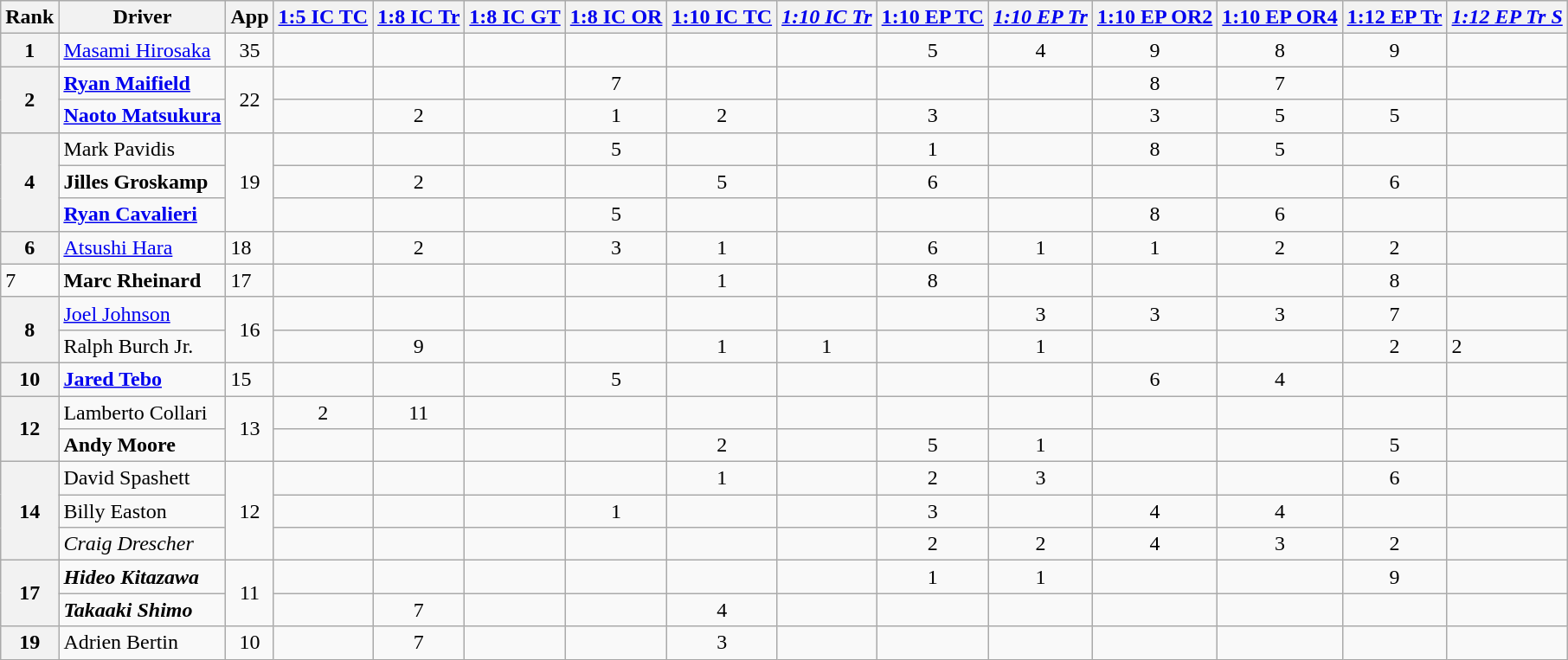<table class="wikitable">
<tr>
<th>Rank</th>
<th>Driver</th>
<th>App</th>
<th><a href='#'>1:5 IC TC</a></th>
<th><a href='#'>1:8 IC Tr</a></th>
<th><a href='#'>1:8 IC GT</a></th>
<th><a href='#'>1:8 IC OR</a></th>
<th><a href='#'>1:10 IC TC</a></th>
<th><a href='#'><em>1:10 IC Tr</em></a></th>
<th><a href='#'>1:10 EP TC</a></th>
<th><a href='#'><em>1:10 EP Tr</em></a></th>
<th><a href='#'>1:10 EP OR2</a></th>
<th><a href='#'>1:10 EP OR4</a></th>
<th><a href='#'>1:12 EP Tr</a></th>
<th><a href='#'><em>1:12 EP Tr S</em></a></th>
</tr>
<tr>
<th>1</th>
<td> <a href='#'>Masami Hirosaka</a></td>
<td style="text-align:center;">35</td>
<td style="text-align:center;"></td>
<td style="text-align:center;"></td>
<td></td>
<td style="text-align:center;"></td>
<td style="text-align:center;"></td>
<td style="text-align:center;"></td>
<td style="text-align:center;">5</td>
<td style="text-align:center;">4</td>
<td style="text-align:center;">9</td>
<td style="text-align:center;">8</td>
<td style="text-align:center;">9</td>
<td></td>
</tr>
<tr>
<th rowspan="2">2</th>
<td> <strong><a href='#'>Ryan Maifield</a></strong></td>
<td rowspan="2" style="text-align:center;">22</td>
<td style="text-align:center;"></td>
<td style="text-align:center;"></td>
<td></td>
<td style="text-align:center;">7</td>
<td style="text-align:center;"></td>
<td style="text-align:center;"></td>
<td style="text-align:center;"></td>
<td style="text-align:center;"></td>
<td style="text-align:center;">8</td>
<td style="text-align:center;">7</td>
<td style="text-align:center;"></td>
<td></td>
</tr>
<tr>
<td> <strong><a href='#'>Naoto Matsukura</a></strong></td>
<td style="text-align:center;"></td>
<td style="text-align:center;">2</td>
<td></td>
<td style="text-align:center;">1</td>
<td style="text-align:center;">2</td>
<td style="text-align:center;"></td>
<td style="text-align:center;">3</td>
<td style="text-align:center;"></td>
<td style="text-align:center;">3</td>
<td style="text-align:center;">5</td>
<td style="text-align:center;">5</td>
<td></td>
</tr>
<tr>
<th rowspan="3">4</th>
<td> Mark Pavidis</td>
<td rowspan="3" style="text-align:center;">19</td>
<td style="text-align:center;"></td>
<td style="text-align:center;"></td>
<td></td>
<td style="text-align:center;">5</td>
<td style="text-align:center;"></td>
<td style="text-align:center;"></td>
<td style="text-align:center;">1</td>
<td style="text-align:center;"></td>
<td style="text-align:center;">8</td>
<td style="text-align:center;">5</td>
<td style="text-align:center;"></td>
<td></td>
</tr>
<tr>
<td> <strong>Jilles Groskamp</strong></td>
<td style="text-align:center;"></td>
<td style="text-align:center;">2</td>
<td></td>
<td style="text-align:center;"></td>
<td style="text-align:center;">5</td>
<td style="text-align:center;"></td>
<td style="text-align:center;">6</td>
<td style="text-align:center;"></td>
<td style="text-align:center;"></td>
<td style="text-align:center;"></td>
<td style="text-align:center;">6</td>
<td></td>
</tr>
<tr>
<td> <strong><a href='#'>Ryan Cavalieri</a></strong></td>
<td style="text-align:center;"></td>
<td style="text-align:center;"></td>
<td></td>
<td style="text-align:center;">5</td>
<td style="text-align:center;"></td>
<td style="text-align:center;"></td>
<td style="text-align:center;"></td>
<td style="text-align:center;"></td>
<td style="text-align:center;">8</td>
<td style="text-align:center;">6</td>
<td style="text-align:center;"></td>
<td></td>
</tr>
<tr>
<th>6</th>
<td> <a href='#'>Atsushi Hara</a></td>
<td>18</td>
<td style="text-align:center;"></td>
<td style="text-align:center;">2</td>
<td></td>
<td style="text-align:center;">3</td>
<td style="text-align:center;">1</td>
<td style="text-align:center;"></td>
<td style="text-align:center;">6</td>
<td style="text-align:center;">1</td>
<td style="text-align:center;">1</td>
<td style="text-align:center;">2</td>
<td style="text-align:center;">2</td>
<td></td>
</tr>
<tr>
<td>7</td>
<td> <strong>Marc Rheinard</strong></td>
<td>17</td>
<td style="text-align:center;"></td>
<td style="text-align:center;"></td>
<td></td>
<td style="text-align:center;"></td>
<td style="text-align:center;">1</td>
<td style="text-align:center;"></td>
<td style="text-align:center;">8</td>
<td style="text-align:center;"></td>
<td style="text-align:center;"></td>
<td style="text-align:center;"></td>
<td style="text-align:center;">8</td>
<td></td>
</tr>
<tr>
<th rowspan="2">8</th>
<td> <a href='#'>Joel Johnson</a></td>
<td rowspan="2" style="text-align:center;">16</td>
<td style="text-align:center;"></td>
<td style="text-align:center;"></td>
<td></td>
<td style="text-align:center;"></td>
<td style="text-align:center;"></td>
<td style="text-align:center;"></td>
<td style="text-align:center;"></td>
<td style="text-align:center;">3</td>
<td style="text-align:center;">3</td>
<td style="text-align:center;">3</td>
<td style="text-align:center;">7</td>
<td></td>
</tr>
<tr>
<td> Ralph Burch Jr.</td>
<td style="text-align:center;"></td>
<td style="text-align:center;">9</td>
<td></td>
<td style="text-align:center;"></td>
<td style="text-align:center;">1</td>
<td style="text-align:center;">1</td>
<td style="text-align:center;"></td>
<td style="text-align:center;">1</td>
<td style="text-align:center;"></td>
<td style="text-align:center;"></td>
<td style="text-align:center;">2</td>
<td>2</td>
</tr>
<tr>
<th>10</th>
<td> <strong><a href='#'>Jared Tebo</a></strong></td>
<td>15</td>
<td style="text-align:center;"></td>
<td style="text-align:center;"></td>
<td></td>
<td style="text-align:center;">5</td>
<td style="text-align:center;"></td>
<td style="text-align:center;"></td>
<td style="text-align:center;"></td>
<td style="text-align:center;"></td>
<td style="text-align:center;">6</td>
<td style="text-align:center;">4</td>
<td style="text-align:center;"></td>
<td></td>
</tr>
<tr>
<th rowspan="2">12</th>
<td> Lamberto Collari</td>
<td rowspan="2" style="text-align:center;">13</td>
<td style="text-align:center;">2</td>
<td style="text-align:center;">11</td>
<td></td>
<td style="text-align:center;"></td>
<td style="text-align:center;"></td>
<td style="text-align:center;"></td>
<td style="text-align:center;"></td>
<td style="text-align:center;"></td>
<td style="text-align:center;"></td>
<td style="text-align:center;"></td>
<td style="text-align:center;"></td>
<td></td>
</tr>
<tr>
<td><strong> Andy Moore</strong></td>
<td style="text-align:center;"></td>
<td style="text-align:center;"></td>
<td></td>
<td style="text-align:center;"></td>
<td style="text-align:center;">2</td>
<td style="text-align:center;"></td>
<td style="text-align:center;">5</td>
<td style="text-align:center;">1</td>
<td style="text-align:center;"></td>
<td style="text-align:center;"></td>
<td style="text-align:center;">5</td>
<td></td>
</tr>
<tr>
<th rowspan="3">14</th>
<td> David Spashett</td>
<td rowspan="3" style="text-align:center;">12</td>
<td style="text-align:center;"></td>
<td style="text-align:center;"></td>
<td></td>
<td style="text-align:center;"></td>
<td style="text-align:center;">1</td>
<td style="text-align:center;"></td>
<td style="text-align:center;">2</td>
<td style="text-align:center;">3</td>
<td style="text-align:center;"></td>
<td style="text-align:center;"></td>
<td style="text-align:center;">6</td>
<td></td>
</tr>
<tr>
<td> Billy Easton</td>
<td style="text-align:center;"></td>
<td style="text-align:center;"></td>
<td></td>
<td style="text-align:center;">1</td>
<td style="text-align:center;"></td>
<td style="text-align:center;"></td>
<td style="text-align:center;">3</td>
<td style="text-align:center;"></td>
<td style="text-align:center;">4</td>
<td style="text-align:center;">4</td>
<td style="text-align:center;"></td>
<td></td>
</tr>
<tr>
<td> <em>Craig Drescher</em></td>
<td style="text-align:center;"></td>
<td style="text-align:center;"></td>
<td></td>
<td style="text-align:center;"></td>
<td style="text-align:center;"></td>
<td style="text-align:center;"></td>
<td style="text-align:center;">2</td>
<td style="text-align:center;">2</td>
<td style="text-align:center;">4</td>
<td style="text-align:center;">3</td>
<td style="text-align:center;">2</td>
<td></td>
</tr>
<tr>
<th rowspan="2">17</th>
<td> <strong><em>Hideo Kitazawa</em></strong></td>
<td rowspan="2" style="text-align:center;">11</td>
<td style="text-align:center;"></td>
<td style="text-align:center;"></td>
<td></td>
<td style="text-align:center;"></td>
<td style="text-align:center;"></td>
<td style="text-align:center;"></td>
<td style="text-align:center;">1</td>
<td style="text-align:center;">1</td>
<td style="text-align:center;"></td>
<td style="text-align:center;"></td>
<td style="text-align:center;">9</td>
<td></td>
</tr>
<tr>
<td> <strong><em>Takaaki Shimo</em></strong></td>
<td style="text-align:center;"></td>
<td style="text-align:center;">7</td>
<td></td>
<td style="text-align:center;"></td>
<td style="text-align:center;">4</td>
<td style="text-align:center;"></td>
<td style="text-align:center;"></td>
<td style="text-align:center;"></td>
<td style="text-align:center;"></td>
<td style="text-align:center;"></td>
<td style="text-align:center;"></td>
<td></td>
</tr>
<tr>
<th>19</th>
<td> Adrien Bertin</td>
<td style="text-align:center;">10</td>
<td style="text-align:center;"></td>
<td style="text-align:center;">7</td>
<td></td>
<td style="text-align:center;"></td>
<td style="text-align:center;">3</td>
<td style="text-align:center;"></td>
<td style="text-align:center;"></td>
<td style="text-align:center;"></td>
<td style="text-align:center;"></td>
<td style="text-align:center;"></td>
<td style="text-align:center;"></td>
<td></td>
</tr>
</table>
